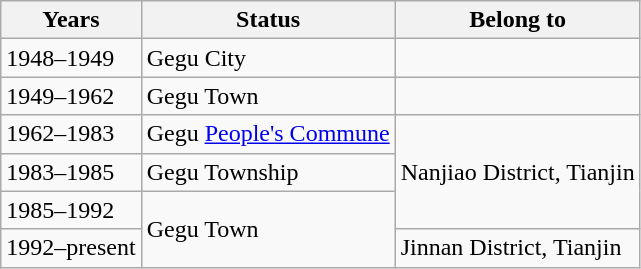<table class="wikitable">
<tr>
<th>Years</th>
<th>Status</th>
<th>Belong to</th>
</tr>
<tr>
<td>1948–1949</td>
<td>Gegu City</td>
<td></td>
</tr>
<tr>
<td>1949–1962</td>
<td>Gegu Town</td>
<td></td>
</tr>
<tr>
<td>1962–1983</td>
<td>Gegu <a href='#'>People's Commune</a></td>
<td rowspan="3">Nanjiao District, Tianjin</td>
</tr>
<tr>
<td>1983–1985</td>
<td>Gegu Township</td>
</tr>
<tr>
<td>1985–1992</td>
<td rowspan="2">Gegu Town</td>
</tr>
<tr>
<td>1992–present</td>
<td>Jinnan District, Tianjin</td>
</tr>
</table>
